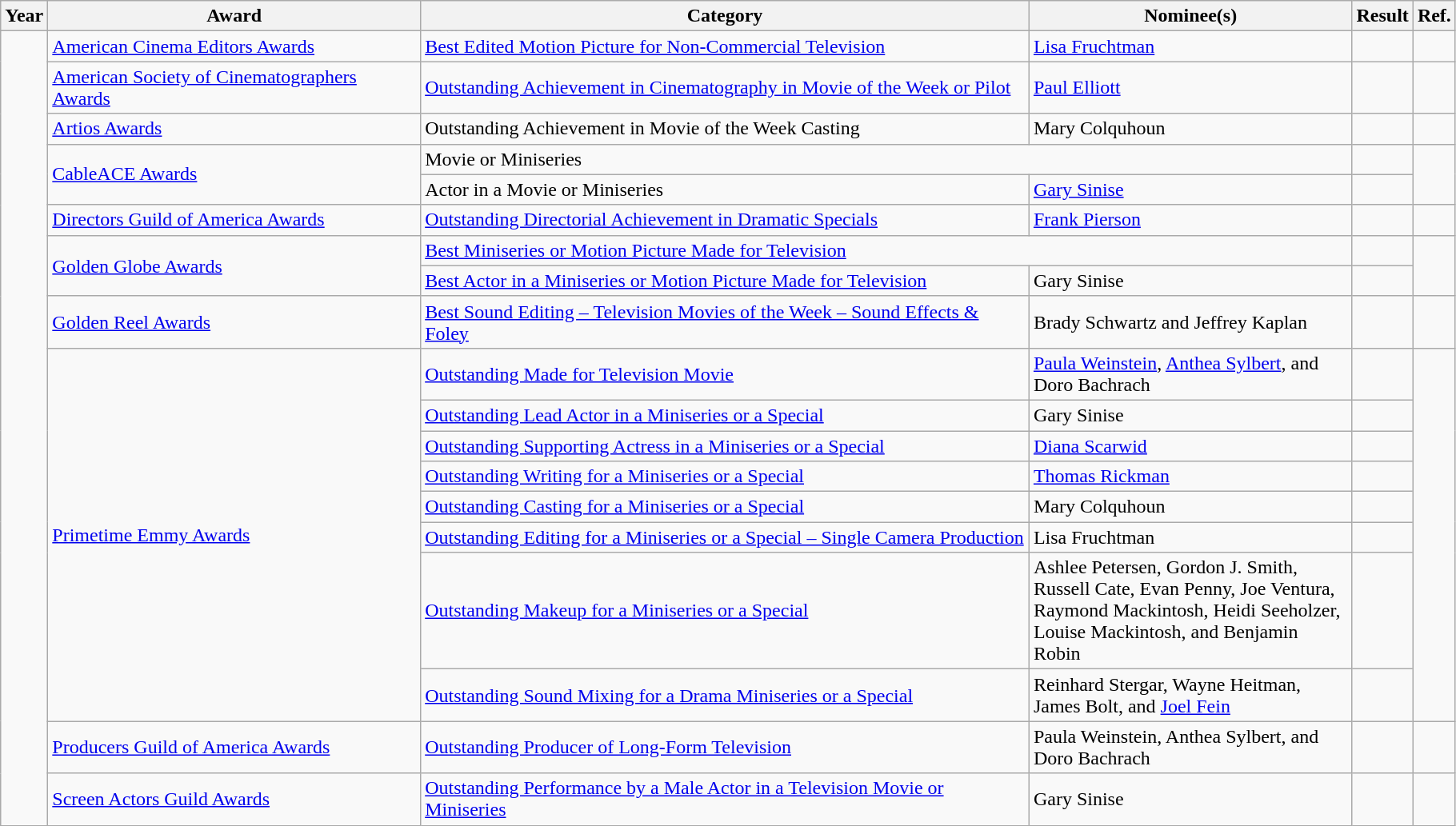<table class="wikitable sortable" width=96%>
<tr>
<th>Year</th>
<th>Award</th>
<th>Category</th>
<th>Nominee(s)</th>
<th>Result</th>
<th>Ref.</th>
</tr>
<tr>
<td rowspan="19"></td>
<td><a href='#'>American Cinema Editors Awards</a></td>
<td><a href='#'>Best Edited Motion Picture for Non-Commercial Television</a></td>
<td><a href='#'>Lisa Fruchtman</a></td>
<td></td>
<td align="center"></td>
</tr>
<tr>
<td><a href='#'>American Society of Cinematographers Awards</a></td>
<td><a href='#'>Outstanding Achievement in Cinematography in Movie of the Week or Pilot</a></td>
<td><a href='#'>Paul Elliott</a></td>
<td></td>
<td align="center"></td>
</tr>
<tr>
<td><a href='#'>Artios Awards</a></td>
<td>Outstanding Achievement in Movie of the Week Casting</td>
<td>Mary Colquhoun</td>
<td></td>
<td align="center"></td>
</tr>
<tr>
<td rowspan="2"><a href='#'>CableACE Awards</a></td>
<td colspan="2">Movie or Miniseries</td>
<td></td>
<td align="center" rowspan="2"></td>
</tr>
<tr>
<td>Actor in a Movie or Miniseries</td>
<td><a href='#'>Gary Sinise</a></td>
<td></td>
</tr>
<tr>
<td><a href='#'>Directors Guild of America Awards</a></td>
<td><a href='#'>Outstanding Directorial Achievement in Dramatic Specials</a></td>
<td><a href='#'>Frank Pierson</a></td>
<td></td>
<td align="center"></td>
</tr>
<tr>
<td rowspan="2"><a href='#'>Golden Globe Awards</a></td>
<td colspan="2"><a href='#'>Best Miniseries or Motion Picture Made for Television</a></td>
<td></td>
<td align="center" rowspan="2"></td>
</tr>
<tr>
<td><a href='#'>Best Actor in a Miniseries or Motion Picture Made for Television</a></td>
<td>Gary Sinise</td>
<td></td>
</tr>
<tr>
<td><a href='#'>Golden Reel Awards</a></td>
<td><a href='#'>Best Sound Editing – Television Movies of the Week – Sound Effects & Foley</a></td>
<td>Brady Schwartz and Jeffrey Kaplan</td>
<td></td>
<td align="center"></td>
</tr>
<tr>
<td rowspan="8"><a href='#'>Primetime Emmy Awards</a></td>
<td><a href='#'>Outstanding Made for Television Movie</a></td>
<td><a href='#'>Paula Weinstein</a>, <a href='#'>Anthea Sylbert</a>, and <br> Doro Bachrach</td>
<td></td>
<td align="center" rowspan="8"></td>
</tr>
<tr>
<td><a href='#'>Outstanding Lead Actor in a Miniseries or a Special</a></td>
<td>Gary Sinise</td>
<td></td>
</tr>
<tr>
<td><a href='#'>Outstanding Supporting Actress in a Miniseries or a Special</a></td>
<td><a href='#'>Diana Scarwid</a></td>
<td></td>
</tr>
<tr>
<td><a href='#'>Outstanding Writing for a Miniseries or a Special</a></td>
<td><a href='#'>Thomas Rickman</a></td>
<td></td>
</tr>
<tr>
<td><a href='#'>Outstanding Casting for a Miniseries or a Special</a></td>
<td>Mary Colquhoun</td>
<td></td>
</tr>
<tr>
<td><a href='#'>Outstanding Editing for a Miniseries or a Special – Single Camera Production</a></td>
<td>Lisa Fruchtman</td>
<td></td>
</tr>
<tr>
<td><a href='#'>Outstanding Makeup for a Miniseries or a Special</a></td>
<td>Ashlee Petersen, Gordon J. Smith, <br> Russell Cate, Evan Penny, Joe Ventura, <br> Raymond Mackintosh, Heidi Seeholzer, <br> Louise Mackintosh, and Benjamin Robin</td>
<td></td>
</tr>
<tr>
<td><a href='#'>Outstanding Sound Mixing for a Drama Miniseries or a Special</a></td>
<td>Reinhard Stergar, Wayne Heitman, <br> James Bolt, and <a href='#'>Joel Fein</a></td>
<td></td>
</tr>
<tr>
<td><a href='#'>Producers Guild of America Awards</a></td>
<td><a href='#'>Outstanding Producer of Long-Form Television</a></td>
<td>Paula Weinstein, Anthea Sylbert, and <br> Doro Bachrach</td>
<td></td>
<td align="center"></td>
</tr>
<tr>
<td><a href='#'>Screen Actors Guild Awards</a></td>
<td><a href='#'>Outstanding Performance by a Male Actor in a Television Movie or Miniseries</a></td>
<td>Gary Sinise</td>
<td></td>
<td align="center"></td>
</tr>
</table>
